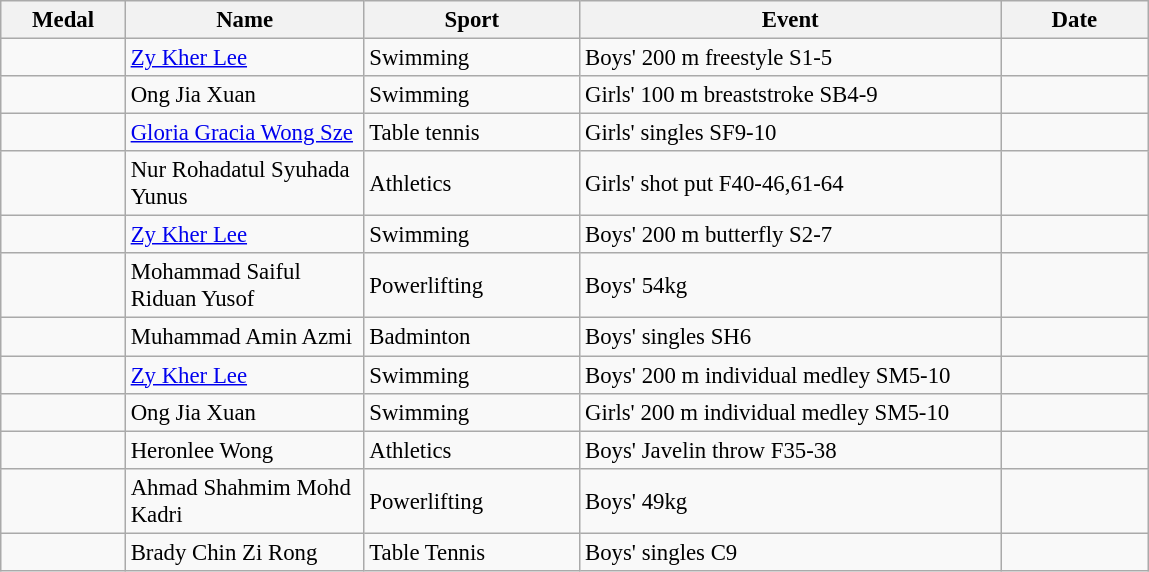<table class="wikitable sortable" style="font-size:95%">
<tr>
<th style="width:5em">Medal</th>
<th style="width:10em">Name</th>
<th style="width:9em">Sport</th>
<th style="width:18em">Event</th>
<th style="width:6em">Date</th>
</tr>
<tr>
<td></td>
<td><a href='#'>Zy Kher Lee</a></td>
<td>Swimming</td>
<td>Boys' 200 m freestyle S1-5</td>
<td></td>
</tr>
<tr>
<td></td>
<td>Ong Jia Xuan</td>
<td>Swimming</td>
<td>Girls' 100 m breaststroke SB4-9</td>
<td></td>
</tr>
<tr>
<td></td>
<td><a href='#'>Gloria Gracia Wong Sze</a></td>
<td>Table tennis</td>
<td>Girls' singles SF9-10</td>
<td></td>
</tr>
<tr>
<td></td>
<td>Nur Rohadatul Syuhada Yunus</td>
<td>Athletics</td>
<td>Girls' shot put F40-46,61-64</td>
<td></td>
</tr>
<tr>
<td></td>
<td><a href='#'>Zy Kher Lee</a></td>
<td>Swimming</td>
<td>Boys' 200 m butterfly S2-7</td>
<td></td>
</tr>
<tr>
<td></td>
<td>Mohammad Saiful Riduan Yusof</td>
<td>Powerlifting</td>
<td>Boys' 54kg</td>
<td></td>
</tr>
<tr>
<td></td>
<td>Muhammad Amin Azmi</td>
<td>Badminton</td>
<td>Boys' singles SH6</td>
<td></td>
</tr>
<tr>
<td></td>
<td><a href='#'>Zy Kher Lee</a></td>
<td>Swimming</td>
<td>Boys' 200 m individual medley SM5-10</td>
<td></td>
</tr>
<tr>
<td></td>
<td>Ong Jia Xuan</td>
<td>Swimming</td>
<td>Girls' 200 m individual medley SM5-10</td>
<td></td>
</tr>
<tr>
<td></td>
<td>Heronlee Wong</td>
<td>Athletics</td>
<td>Boys' Javelin throw F35-38</td>
<td></td>
</tr>
<tr>
<td></td>
<td>Ahmad Shahmim Mohd Kadri</td>
<td>Powerlifting</td>
<td>Boys' 49kg</td>
<td></td>
</tr>
<tr>
<td></td>
<td>Brady Chin Zi Rong</td>
<td>Table Tennis</td>
<td>Boys' singles C9</td>
<td></td>
</tr>
</table>
